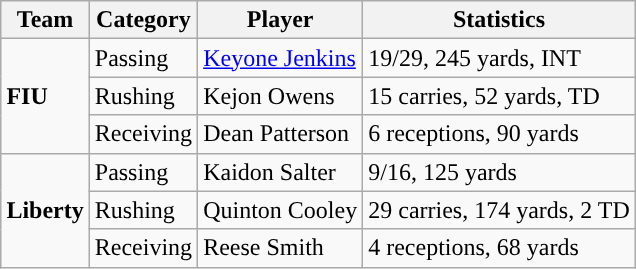<table class="wikitable" style="float: right;">
<tr>
<th>Team</th>
<th>Category</th>
<th>Player</th>
<th>Statistics</th>
</tr>
<tr>
<td rowspan=3><strong>FIU</strong></td>
<td>Passing</td>
<td><a href='#'>Keyone Jenkins</a></td>
<td>19/29, 245 yards, INT</td>
</tr>
<tr>
<td>Rushing</td>
<td>Kejon Owens</td>
<td>15 carries, 52 yards, TD</td>
</tr>
<tr>
<td>Receiving</td>
<td>Dean Patterson</td>
<td>6 receptions, 90 yards</td>
</tr>
<tr>
<td rowspan=3><strong>Liberty</strong></td>
<td>Passing</td>
<td>Kaidon Salter</td>
<td>9/16, 125 yards</td>
</tr>
<tr>
<td>Rushing</td>
<td>Quinton Cooley</td>
<td>29 carries, 174 yards, 2 TD</td>
</tr>
<tr>
<td>Receiving</td>
<td>Reese Smith</td>
<td>4 receptions, 68 yards</td>
</tr>
</table>
